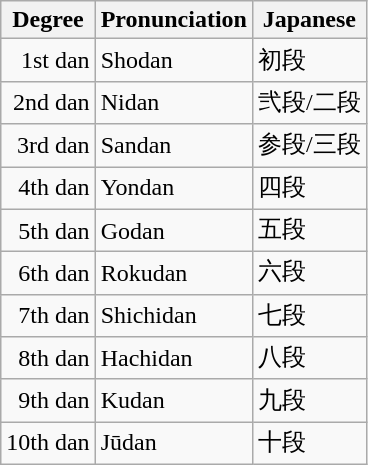<table class="wikitable">
<tr>
<th>Degree</th>
<th>Pronunciation</th>
<th>Japanese</th>
</tr>
<tr>
<td align=right>1st dan</td>
<td>Shodan</td>
<td>初段</td>
</tr>
<tr>
<td align=right>2nd dan</td>
<td>Nidan</td>
<td>弐段/二段</td>
</tr>
<tr>
<td align=right>3rd dan</td>
<td>Sandan</td>
<td>参段/三段</td>
</tr>
<tr>
<td align=right>4th dan</td>
<td>Yondan</td>
<td>四段</td>
</tr>
<tr>
<td align=right>5th dan</td>
<td>Godan</td>
<td>五段</td>
</tr>
<tr>
<td align=right>6th dan</td>
<td>Rokudan</td>
<td>六段</td>
</tr>
<tr>
<td align=right>7th dan</td>
<td>Shichidan</td>
<td>七段</td>
</tr>
<tr>
<td align=right>8th dan</td>
<td>Hachidan</td>
<td>八段</td>
</tr>
<tr>
<td align=right>9th dan</td>
<td>Kudan</td>
<td>九段</td>
</tr>
<tr>
<td align=right>10th dan</td>
<td>Jūdan</td>
<td>十段</td>
</tr>
</table>
